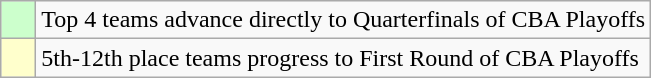<table class="wikitable">
<tr>
<td style="background:#cfc;">    </td>
<td>Top 4 teams advance directly to Quarterfinals of CBA Playoffs</td>
</tr>
<tr>
<td style="background:#ffc;">    </td>
<td>5th-12th place teams progress to First Round of CBA Playoffs</td>
</tr>
</table>
